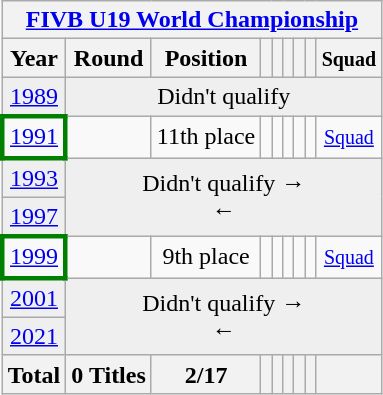<table class="wikitable" style="text-align: center;">
<tr>
<th colspan=9><a href='#'>FIVB U19 World Championship</a></th>
</tr>
<tr>
<th>Year</th>
<th>Round</th>
<th>Position</th>
<th></th>
<th></th>
<th></th>
<th></th>
<th></th>
<th><small>Squad</small></th>
</tr>
<tr bgcolor="efefef">
<td> <a href='#'>1989</a></td>
<td colspan="8">Didn't qualify</td>
</tr>
<tr>
<td Style="border: 3px solid green"> <a href='#'>1991</a></td>
<td></td>
<td>11th place</td>
<td></td>
<td></td>
<td></td>
<td></td>
<td></td>
<td><small><a href='#'>Squad</a></small></td>
</tr>
<tr bgcolor="efefef">
<td> <a href='#'>1993</a></td>
<td colspan="8" rowspan="2">Didn't qualify → <br> ←</td>
</tr>
<tr bgcolor="efefef">
<td> <a href='#'>1997</a></td>
</tr>
<tr>
<td Style="border: 3px solid green"> <a href='#'>1999</a></td>
<td></td>
<td>9th place</td>
<td></td>
<td></td>
<td></td>
<td></td>
<td></td>
<td><small><a href='#'>Squad</a></small></td>
</tr>
<tr bgcolor="efefef">
<td> <a href='#'>2001</a></td>
<td colspan="8" rowspan="2">Didn't qualify → <br> ←</td>
</tr>
<tr bgcolor="efefef">
<td> <a href='#'>2021</a></td>
</tr>
<tr>
<th>Total</th>
<th>0 Titles</th>
<th>2/17</th>
<th></th>
<th></th>
<th></th>
<th></th>
<th></th>
<th></th>
</tr>
</table>
